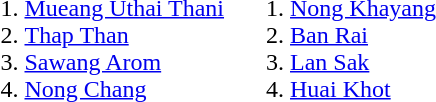<table>
<tr -- valign=top>
<td><br><ol><li><a href='#'>Mueang Uthai Thani</a></li><li><a href='#'>Thap Than</a></li><li><a href='#'>Sawang Arom</a></li><li><a href='#'>Nong Chang</a></li></ol></td>
<td><br><ol>
<li><a href='#'>Nong Khayang</a>
<li><a href='#'>Ban Rai</a>
<li><a href='#'>Lan Sak</a>
<li><a href='#'>Huai Khot</a>
</ol></td>
</tr>
</table>
